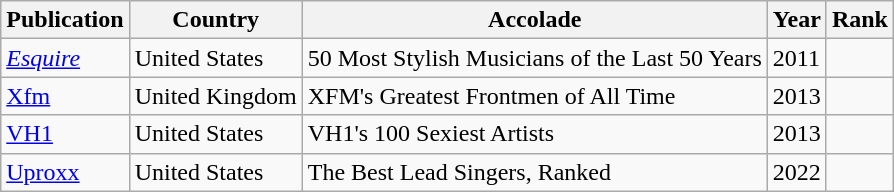<table class="wikitable sortable">
<tr>
<th>Publication</th>
<th>Country</th>
<th>Accolade</th>
<th>Year</th>
<th style="text-align:center;">Rank</th>
</tr>
<tr>
<td><em><a href='#'>Esquire</a></em></td>
<td>United States</td>
<td>50 Most Stylish Musicians of the Last 50 Years</td>
<td>2011</td>
<td></td>
</tr>
<tr>
<td><a href='#'>Xfm</a></td>
<td>United Kingdom</td>
<td>XFM's Greatest Frontmen of All Time</td>
<td>2013</td>
<td></td>
</tr>
<tr>
<td><a href='#'>VH1</a></td>
<td>United States</td>
<td>VH1's 100 Sexiest Artists</td>
<td>2013</td>
<td></td>
</tr>
<tr>
<td><a href='#'>Uproxx</a></td>
<td>United States</td>
<td>The Best Lead Singers, Ranked</td>
<td>2022</td>
<td></td>
</tr>
</table>
